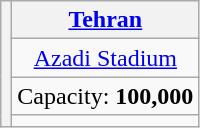<table class="wikitable" style="text-align:center">
<tr>
<th rowspan=4></th>
<th><a href='#'>Tehran</a></th>
</tr>
<tr>
<td><a href='#'>Azadi Stadium</a></td>
</tr>
<tr>
<td>Capacity: <strong>100,000</strong></td>
</tr>
<tr>
<td></td>
</tr>
</table>
